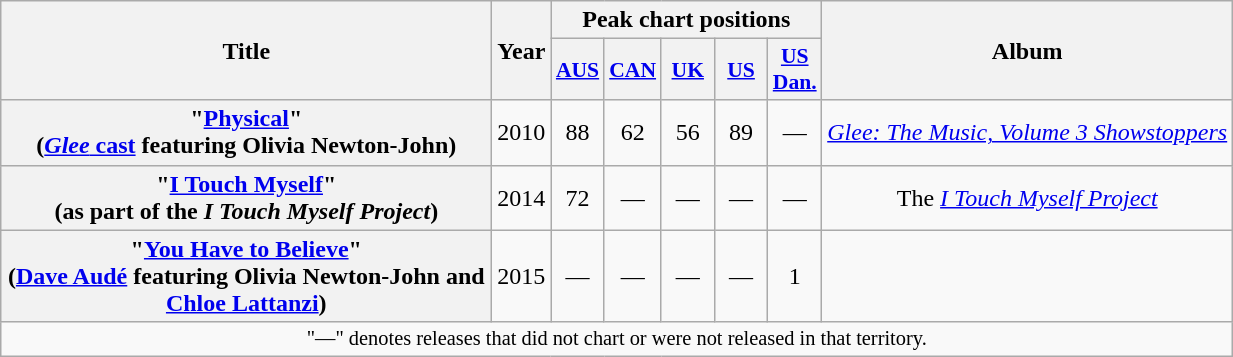<table class="wikitable plainrowheaders" style="text-align:center;">
<tr>
<th scope="col" rowspan="2" style="width:20em;">Title</th>
<th scope="col" rowspan="2">Year</th>
<th scope="col" colspan="5">Peak chart positions</th>
<th scope="col" rowspan="2">Album</th>
</tr>
<tr>
<th scope="col" style="width:2em;font-size:90%;"><a href='#'>AUS</a><br></th>
<th scope="col" style="width:2em;font-size:90%;"><a href='#'>CAN</a><br></th>
<th scope="col" style="width:2em;font-size:90%;"><a href='#'>UK</a><br></th>
<th scope="col" style="width:2em;font-size:90%;"><a href='#'>US</a><br></th>
<th scope="col" style="width:2em;font-size:90%;"><a href='#'>US<br>Dan.</a><br></th>
</tr>
<tr>
<th scope="row">"<a href='#'>Physical</a>"<br><span>(<a href='#'><em>Glee</em> cast</a> featuring Olivia Newton-John)</span></th>
<td>2010</td>
<td>88</td>
<td>62</td>
<td>56</td>
<td>89</td>
<td>—</td>
<td><em><a href='#'>Glee: The Music, Volume 3 Showstoppers</a></em></td>
</tr>
<tr>
<th scope="row">"<a href='#'>I Touch Myself</a>" <br><span>(as part of the <em>I Touch Myself Project</em>)</span></th>
<td>2014</td>
<td>72</td>
<td>—</td>
<td>—</td>
<td>—</td>
<td>—</td>
<td>The <em><a href='#'>I Touch Myself Project</a></em></td>
</tr>
<tr>
<th scope="row">"<a href='#'>You Have to Believe</a>"<br><span>(<a href='#'>Dave Audé</a> featuring Olivia Newton-John and <a href='#'>Chloe Lattanzi</a>)</span></th>
<td>2015</td>
<td>—</td>
<td>—</td>
<td>—</td>
<td>—</td>
<td>1</td>
<td></td>
</tr>
<tr>
<td colspan="8" style="font-size:85%">"—" denotes releases that did not chart or were not released in that territory.</td>
</tr>
</table>
